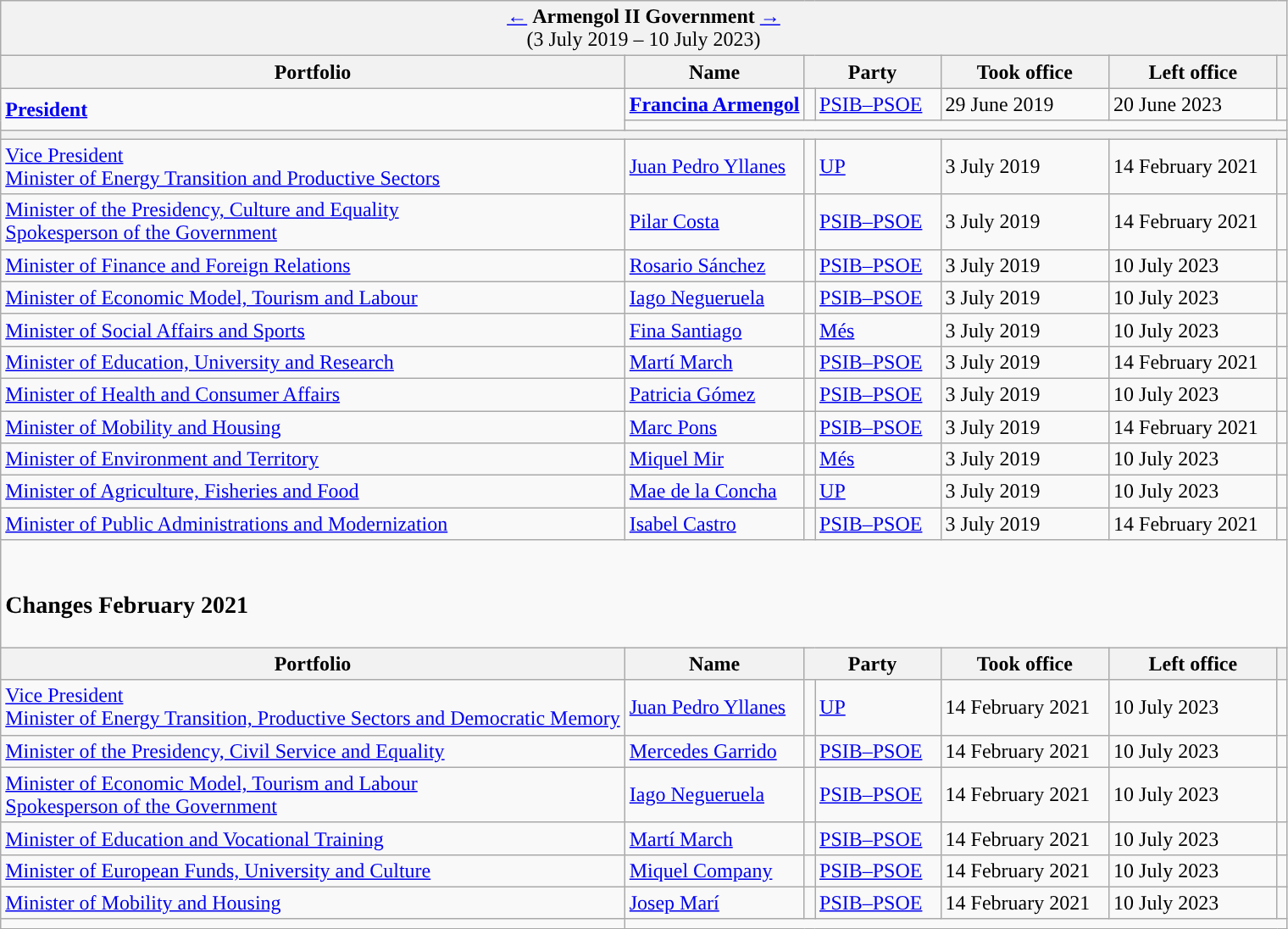<table class="wikitable">
<tr>
<td colspan="7" bgcolor="#F2F2F2" align="center"><a href='#'>←</a> <strong>Armengol II Government</strong> <a href='#'>→</a><br>(3 July 2019 – 10 July 2023)</td>
</tr>
<tr>
<th>Portfolio</th>
<th>Name</th>
<th width="100px" colspan="2">Party</th>
<th width="125px">Took office</th>
<th width="125px">Left office</th>
<th></th>
</tr>
<tr>
<td rowspan=2><strong><a href='#'>President</a></strong></td>
<td><strong><a href='#'>Francina Armengol</a></strong></td>
<td width="1" style="background-color:"></td>
<td><a href='#'>PSIB–PSOE</a></td>
<td>29 June 2019</td>
<td>20 June 2023</td>
<td align="center"></td>
</tr>
<tr>
<td colspan="6"></td>
</tr>
<tr>
<th colspan="7"></th>
</tr>
<tr>
<td><a href='#'>Vice President</a><br><a href='#'>Minister of Energy Transition and Productive Sectors</a></td>
<td><a href='#'>Juan Pedro Yllanes</a></td>
<td style="background-color:"></td>
<td><a href='#'>UP</a> </td>
<td>3 July 2019</td>
<td>14 February 2021</td>
<td align="center"></td>
</tr>
<tr>
<td><a href='#'>Minister of the Presidency, Culture and Equality</a><br><a href='#'>Spokesperson of the Government</a></td>
<td><a href='#'>Pilar Costa</a></td>
<td style="background-color:"></td>
<td><a href='#'>PSIB–PSOE</a></td>
<td>3 July 2019</td>
<td>14 February 2021</td>
<td align="center"></td>
</tr>
<tr>
<td><a href='#'>Minister of Finance and Foreign Relations</a></td>
<td><a href='#'>Rosario Sánchez</a></td>
<td style="background-color:"></td>
<td><a href='#'>PSIB–PSOE</a></td>
<td>3 July 2019</td>
<td>10 July 2023</td>
<td align="center"></td>
</tr>
<tr>
<td><a href='#'>Minister of Economic Model, Tourism and Labour</a></td>
<td><a href='#'>Iago Negueruela</a></td>
<td style="background-color:"></td>
<td><a href='#'>PSIB–PSOE</a></td>
<td>3 July 2019</td>
<td>10 July 2023</td>
<td align="center"></td>
</tr>
<tr>
<td><a href='#'>Minister of Social Affairs and Sports</a></td>
<td><a href='#'>Fina Santiago</a></td>
<td style="background-color:"></td>
<td><a href='#'>Més</a></td>
<td>3 July 2019</td>
<td>10 July 2023</td>
<td align="center"></td>
</tr>
<tr>
<td><a href='#'>Minister of Education, University and Research</a></td>
<td><a href='#'>Martí March</a></td>
<td style="background-color:"></td>
<td><a href='#'>PSIB–PSOE</a> </td>
<td>3 July 2019</td>
<td>14 February 2021</td>
<td align="center"></td>
</tr>
<tr>
<td><a href='#'>Minister of Health and Consumer Affairs</a></td>
<td><a href='#'>Patricia Gómez</a></td>
<td style="background-color:"></td>
<td><a href='#'>PSIB–PSOE</a></td>
<td>3 July 2019</td>
<td>10 July 2023</td>
<td align="center"></td>
</tr>
<tr>
<td><a href='#'>Minister of Mobility and Housing</a></td>
<td><a href='#'>Marc Pons</a></td>
<td style="background-color:"></td>
<td><a href='#'>PSIB–PSOE</a></td>
<td>3 July 2019</td>
<td>14 February 2021</td>
<td align="center"></td>
</tr>
<tr>
<td><a href='#'>Minister of Environment and Territory</a></td>
<td><a href='#'>Miquel Mir</a></td>
<td style="background-color:"></td>
<td><a href='#'>Més</a></td>
<td>3 July 2019</td>
<td>10 July 2023</td>
<td align="center"></td>
</tr>
<tr>
<td><a href='#'>Minister of Agriculture, Fisheries and Food</a></td>
<td><a href='#'>Mae de la Concha</a></td>
<td style="background-color:"></td>
<td><a href='#'>UP</a> </td>
<td>3 July 2019</td>
<td>10 July 2023</td>
<td align="center"></td>
</tr>
<tr>
<td><a href='#'>Minister of Public Administrations and Modernization</a></td>
<td><a href='#'>Isabel Castro</a></td>
<td style="background-color:"></td>
<td><a href='#'>PSIB–PSOE</a></td>
<td>3 July 2019</td>
<td>14 February 2021</td>
<td align="center"></td>
</tr>
<tr>
<td colspan="7"><br><h3>Changes February 2021</h3></td>
</tr>
<tr>
<th>Portfolio</th>
<th>Name</th>
<th colspan="2">Party</th>
<th>Took office</th>
<th>Left office</th>
<th></th>
</tr>
<tr>
<td><a href='#'>Vice President</a><br><a href='#'>Minister of Energy Transition, Productive Sectors and Democratic Memory</a></td>
<td><a href='#'>Juan Pedro Yllanes</a></td>
<td style="background-color:"></td>
<td><a href='#'>UP</a> </td>
<td>14 February 2021</td>
<td>10 July 2023</td>
<td align="center"></td>
</tr>
<tr>
<td><a href='#'>Minister of the Presidency, Civil Service and Equality</a></td>
<td><a href='#'>Mercedes Garrido</a></td>
<td style="background-color:"></td>
<td><a href='#'>PSIB–PSOE</a></td>
<td>14 February 2021</td>
<td>10 July 2023</td>
<td align="center"></td>
</tr>
<tr>
<td><a href='#'>Minister of Economic Model, Tourism and Labour</a><br><a href='#'>Spokesperson of the Government</a></td>
<td><a href='#'>Iago Negueruela</a></td>
<td style="background-color:"></td>
<td><a href='#'>PSIB–PSOE</a></td>
<td>14 February 2021</td>
<td>10 July 2023</td>
<td align="center"></td>
</tr>
<tr>
<td><a href='#'>Minister of Education and Vocational Training</a></td>
<td><a href='#'>Martí March</a></td>
<td style="background-color:"></td>
<td><a href='#'>PSIB–PSOE</a> </td>
<td>14 February 2021</td>
<td>10 July 2023</td>
<td align="center"></td>
</tr>
<tr>
<td><a href='#'>Minister of European Funds, University and Culture</a></td>
<td><a href='#'>Miquel Company</a></td>
<td style="background-color:"></td>
<td><a href='#'>PSIB–PSOE</a></td>
<td>14 February 2021</td>
<td>10 July 2023</td>
<td align="center"></td>
</tr>
<tr>
<td><a href='#'>Minister of Mobility and Housing</a></td>
<td><a href='#'>Josep Marí</a></td>
<td style="background-color:"></td>
<td><a href='#'>PSIB–PSOE</a></td>
<td>14 February 2021</td>
<td>10 July 2023</td>
<td align="center"></td>
</tr>
<tr>
<td></td>
<td colspan="6"></td>
</tr>
</table>
